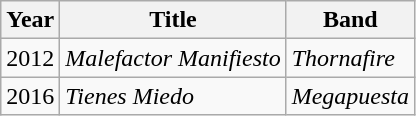<table class="wikitable">
<tr>
<th>Year</th>
<th>Title</th>
<th>Band</th>
</tr>
<tr>
<td>2012</td>
<td><em>Malefactor Manifiesto</em></td>
<td><em>Thornafire</em></td>
</tr>
<tr>
<td>2016</td>
<td><em>Tienes Miedo</em></td>
<td><em> Megapuesta</em></td>
</tr>
</table>
